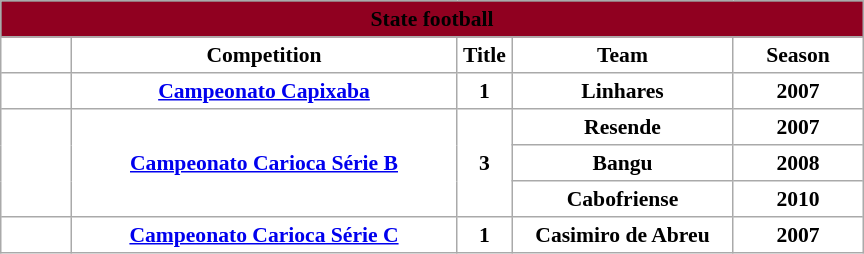<table border="2" cellpadding="3" cellspacing="0" style="margin:1em 1em 1em 0; background:#fff; border:1px #aaa solid; border-collapse:collapse; font-size:90%;">
<tr style="background:black; text-align:center;">
<th colspan="5" style="background: #900020;"><span> <strong>State football</strong></span></th>
</tr>
<tr bgcolor="white" align="center">
<th width="40"></th>
<th width="250"><span><strong>Competition</strong></span></th>
<th width="30"><span><strong>Title</strong></span></th>
<th width="140"><span><strong>Team</strong></span></th>
<th width="80"><span><strong>Season</strong></span></th>
</tr>
<tr>
<th align="center"></th>
<th align="center"><strong><a href='#'>Campeonato Capixaba</a></strong></th>
<th rowspan="1">1</th>
<th rowspan="1">Linhares</th>
<th rowspan="1">2007</th>
</tr>
<tr>
<th align="center" rowspan="3"></th>
<th align="center" rowspan="3"><strong><a href='#'>Campeonato Carioca Série B</a></strong></th>
<th rowspan="3">3</th>
<th rowspan="1">Resende</th>
<th rowspan="1">2007</th>
</tr>
<tr>
<th rowspan="1">Bangu</th>
<th rowspan="1">2008</th>
</tr>
<tr>
<th rowspan="1">Cabofriense</th>
<th rowspan="1">2010</th>
</tr>
<tr>
<th align="center" rowspan="3"></th>
<th align="center" rowspan="2"><strong><a href='#'>Campeonato Carioca Série C</a></strong></th>
<th rowspan="2">1</th>
<th rowspan="1">Casimiro de Abreu</th>
<th rowspan="1">2007</th>
</tr>
</table>
